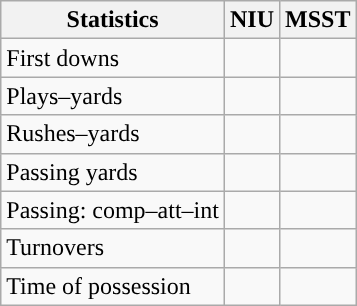<table class="wikitable" style="float:left">
<tr>
<th>Statistics</th>
<th>NIU</th>
<th>MSST</th>
</tr>
<tr>
<td>First downs</td>
<td></td>
<td></td>
</tr>
<tr>
<td>Plays–yards</td>
<td></td>
<td></td>
</tr>
<tr>
<td>Rushes–yards</td>
<td></td>
<td></td>
</tr>
<tr>
<td>Passing yards</td>
<td></td>
<td></td>
</tr>
<tr>
<td>Passing: comp–att–int</td>
<td></td>
<td></td>
</tr>
<tr>
<td>Turnovers</td>
<td></td>
<td></td>
</tr>
<tr>
<td>Time of possession</td>
<td></td>
<td></td>
</tr>
</table>
